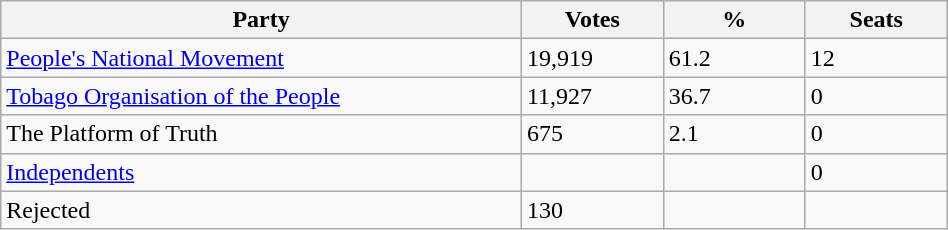<table class="wikitable" border="1" width="50%">
<tr>
<th width="55%">Party</th>
<th width="15%">Votes</th>
<th width="15%">%</th>
<th width="15%">Seats</th>
</tr>
<tr>
<td><a href='#'>People's National Movement</a></td>
<td>19,919</td>
<td>61.2</td>
<td>12</td>
</tr>
<tr>
<td><a href='#'>Tobago Organisation of the People</a></td>
<td>11,927</td>
<td>36.7</td>
<td>0</td>
</tr>
<tr>
<td>The Platform of Truth</td>
<td>675</td>
<td>2.1</td>
<td>0</td>
</tr>
<tr>
<td><a href='#'>Independents</a></td>
<td></td>
<td></td>
<td>0</td>
</tr>
<tr>
<td>Rejected</td>
<td>130</td>
<td></td>
<td></td>
</tr>
</table>
